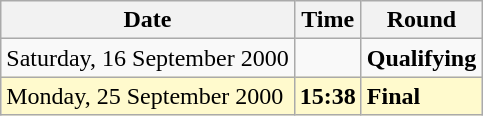<table class="wikitable">
<tr>
<th>Date</th>
<th>Time</th>
<th>Round</th>
</tr>
<tr>
<td>Saturday, 16 September 2000</td>
<td></td>
<td><strong>Qualifying</strong></td>
</tr>
<tr style=background:lemonchiffon>
<td>Monday, 25 September 2000</td>
<td><strong>15:38</strong></td>
<td><strong>Final</strong></td>
</tr>
</table>
